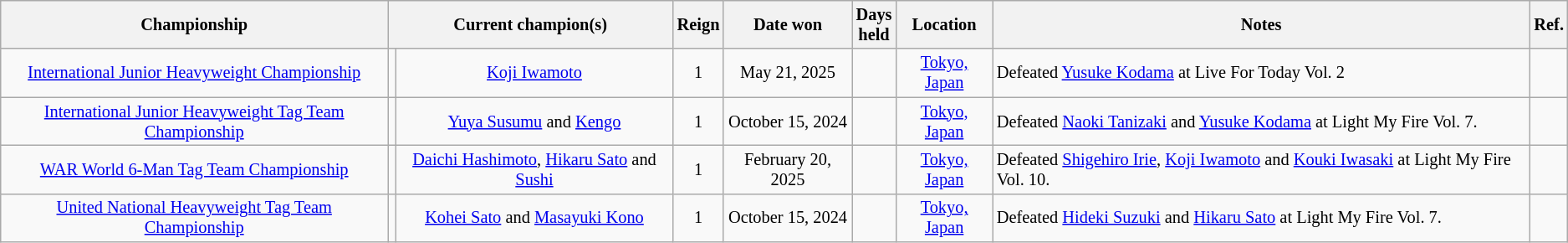<table class="wikitable sortable" style="text-align: center; font-size:85%;">
<tr>
<th>Championship</th>
<th colspan=2>Current champion(s)</th>
<th>Reign</th>
<th>Date won</th>
<th>Days<br>held</th>
<th>Location</th>
<th>Notes</th>
<th>Ref.</th>
</tr>
<tr>
<td><a href='#'>International Junior Heavyweight Championship</a></td>
<td></td>
<td><a href='#'>Koji Iwamoto</a></td>
<td>1</td>
<td>May 21, 2025</td>
<td></td>
<td><a href='#'>Tokyo, Japan</a></td>
<td align=left>Defeated <a href='#'>Yusuke Kodama</a> at Live For Today Vol. 2</td>
<td></td>
</tr>
<tr>
<td><a href='#'>International Junior Heavyweight Tag Team Championship</a></td>
<td><br></td>
<td><a href='#'>Yuya Susumu</a> and <a href='#'>Kengo</a></td>
<td>1<br></td>
<td>October 15, 2024</td>
<td></td>
<td><a href='#'>Tokyo, Japan</a></td>
<td align=left>Defeated <a href='#'>Naoki Tanizaki</a> and <a href='#'>Yusuke Kodama</a> at Light My Fire Vol. 7.</td>
<td></td>
</tr>
<tr>
<td><a href='#'>WAR World 6-Man Tag Team Championship</a></td>
<td><br><br></td>
<td><a href='#'>Daichi Hashimoto</a>, <a href='#'>Hikaru Sato</a> and <a href='#'>Sushi</a></td>
<td>1<br></td>
<td>February 20, 2025</td>
<td></td>
<td><a href='#'>Tokyo, Japan</a></td>
<td align=left>Defeated <a href='#'>Shigehiro Irie</a>, <a href='#'>Koji Iwamoto</a> and <a href='#'>Kouki Iwasaki</a> at Light My Fire Vol. 10.</td>
<td></td>
</tr>
<tr>
<td><a href='#'>United National Heavyweight Tag Team Championship</a></td>
<td><br></td>
<td><a href='#'>Kohei Sato</a> and <a href='#'>Masayuki Kono</a></td>
<td>1</td>
<td>October 15, 2024</td>
<td></td>
<td><a href='#'>Tokyo, Japan</a></td>
<td align=left>Defeated <a href='#'>Hideki Suzuki</a> and <a href='#'>Hikaru Sato</a> at Light My Fire Vol. 7.</td>
<td></td>
</tr>
</table>
